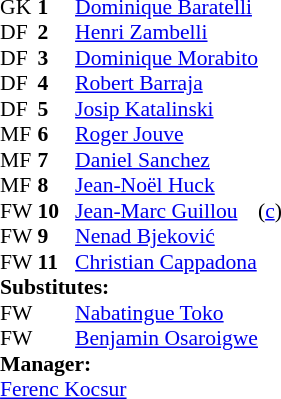<table style="font-size: 90%" cellspacing="0" cellpadding="0" align=center>
<tr>
<td colspan=4></td>
</tr>
<tr>
<th width=25></th>
<th width=25></th>
</tr>
<tr>
<td>GK</td>
<td><strong>1 </strong></td>
<td> <a href='#'>Dominique Baratelli</a></td>
</tr>
<tr>
<td>DF</td>
<td><strong>2 </strong></td>
<td> <a href='#'>Henri Zambelli</a></td>
</tr>
<tr>
<td>DF</td>
<td><strong>3 </strong></td>
<td> <a href='#'>Dominique Morabito</a></td>
</tr>
<tr>
<td>DF</td>
<td><strong>4 </strong></td>
<td> <a href='#'>Robert Barraja</a></td>
</tr>
<tr>
<td>DF</td>
<td><strong>5 </strong></td>
<td> <a href='#'>Josip Katalinski</a></td>
</tr>
<tr>
<td>MF</td>
<td><strong>6 </strong></td>
<td> <a href='#'>Roger Jouve</a></td>
</tr>
<tr>
<td>MF</td>
<td><strong>7 </strong></td>
<td> <a href='#'>Daniel Sanchez</a></td>
</tr>
<tr>
<td>MF</td>
<td><strong>8 </strong></td>
<td> <a href='#'>Jean-Noël Huck</a></td>
</tr>
<tr>
<td>FW</td>
<td><strong>10 </strong></td>
<td> <a href='#'>Jean-Marc Guillou</a></td>
<td>(<a href='#'>c</a>)</td>
</tr>
<tr>
<td>FW</td>
<td><strong>9 </strong></td>
<td> <a href='#'>Nenad Bjeković</a></td>
</tr>
<tr>
<td>FW</td>
<td><strong>11 </strong></td>
<td> <a href='#'>Christian Cappadona</a></td>
<td></td>
<td></td>
</tr>
<tr>
<td colspan=3><strong>Substitutes:</strong></td>
</tr>
<tr>
<td>FW</td>
<td><strong> </strong></td>
<td> <a href='#'>Nabatingue Toko</a></td>
<td></td>
<td></td>
</tr>
<tr>
<td>FW</td>
<td><strong> </strong></td>
<td> <a href='#'>Benjamin Osaroigwe</a></td>
<td></td>
<td></td>
</tr>
<tr>
<td colspan=3><strong>Manager:</strong></td>
</tr>
<tr>
<td colspan=4> <a href='#'>Ferenc Kocsur</a></td>
</tr>
</table>
